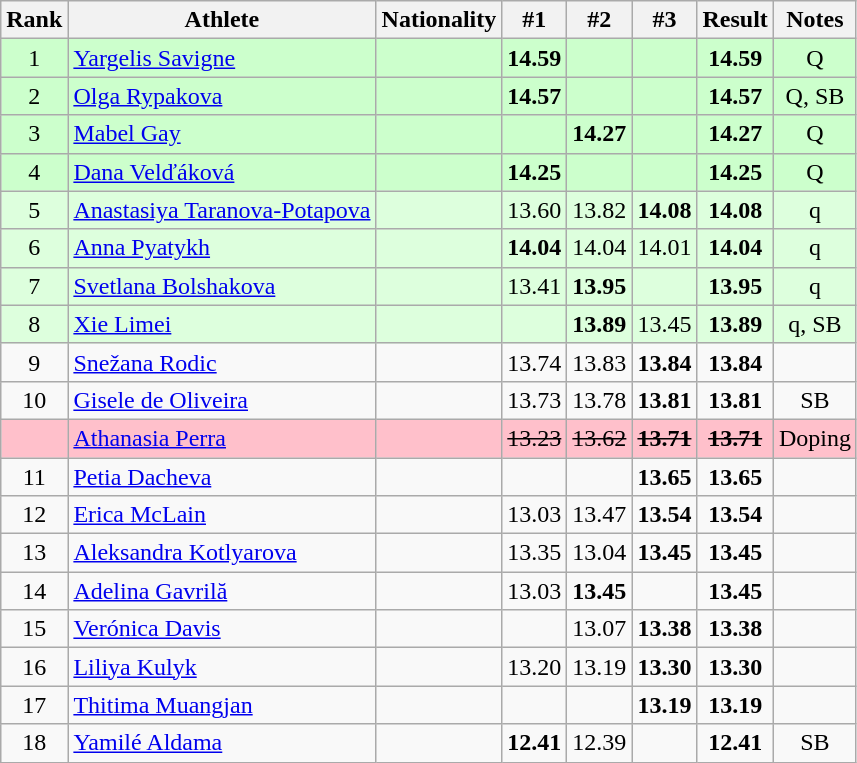<table class="wikitable sortable" style="text-align:center">
<tr>
<th>Rank</th>
<th>Athlete</th>
<th>Nationality</th>
<th>#1</th>
<th>#2</th>
<th>#3</th>
<th>Result</th>
<th>Notes</th>
</tr>
<tr bgcolor=ccffcc>
<td>1</td>
<td align=left><a href='#'>Yargelis Savigne</a></td>
<td align=left></td>
<td><strong>14.59</strong></td>
<td></td>
<td></td>
<td><strong>14.59</strong></td>
<td>Q</td>
</tr>
<tr bgcolor=ccffcc>
<td>2</td>
<td align=left><a href='#'>Olga Rypakova</a></td>
<td align=left></td>
<td><strong>14.57</strong></td>
<td></td>
<td></td>
<td><strong>14.57</strong></td>
<td>Q, SB</td>
</tr>
<tr bgcolor=ccffcc>
<td>3</td>
<td align=left><a href='#'>Mabel Gay</a></td>
<td align=left></td>
<td></td>
<td><strong>14.27</strong></td>
<td></td>
<td><strong>14.27</strong></td>
<td>Q</td>
</tr>
<tr bgcolor=ccffcc>
<td>4</td>
<td align=left><a href='#'>Dana Velďáková</a></td>
<td align=left></td>
<td><strong>14.25</strong></td>
<td></td>
<td></td>
<td><strong>14.25</strong></td>
<td>Q</td>
</tr>
<tr bgcolor=ddffdd>
<td>5</td>
<td align=left><a href='#'>Anastasiya Taranova-Potapova</a></td>
<td align=left></td>
<td>13.60</td>
<td>13.82</td>
<td><strong>14.08</strong></td>
<td><strong>14.08</strong></td>
<td>q</td>
</tr>
<tr bgcolor=ddffdd>
<td>6</td>
<td align=left><a href='#'>Anna Pyatykh</a></td>
<td align=left></td>
<td><strong>14.04</strong></td>
<td>14.04</td>
<td>14.01</td>
<td><strong>14.04</strong></td>
<td>q</td>
</tr>
<tr bgcolor=ddffdd>
<td>7</td>
<td align=left><a href='#'>Svetlana Bolshakova</a></td>
<td align=left></td>
<td>13.41</td>
<td><strong>13.95</strong></td>
<td></td>
<td><strong>13.95</strong></td>
<td>q</td>
</tr>
<tr bgcolor=ddffdd>
<td>8</td>
<td align=left><a href='#'>Xie Limei</a></td>
<td align=left></td>
<td></td>
<td><strong>13.89</strong></td>
<td>13.45</td>
<td><strong>13.89</strong></td>
<td>q, SB</td>
</tr>
<tr>
<td>9</td>
<td align=left><a href='#'>Snežana Rodic</a></td>
<td align=left></td>
<td>13.74</td>
<td>13.83</td>
<td><strong>13.84</strong></td>
<td><strong>13.84</strong></td>
<td></td>
</tr>
<tr>
<td>10</td>
<td align=left><a href='#'>Gisele de Oliveira</a></td>
<td align=left></td>
<td>13.73</td>
<td>13.78</td>
<td><strong>13.81</strong></td>
<td><strong>13.81</strong></td>
<td>SB</td>
</tr>
<tr bgcolor=pink>
<td></td>
<td align=left><a href='#'>Athanasia Perra</a></td>
<td align=left></td>
<td><s>13.23 </s></td>
<td><s>13.62 </s></td>
<td><s><strong>13.71</strong> </s></td>
<td><s><strong>13.71</strong> </s></td>
<td>Doping</td>
</tr>
<tr>
<td>11</td>
<td align=left><a href='#'>Petia Dacheva</a></td>
<td align=left></td>
<td></td>
<td></td>
<td><strong>13.65</strong></td>
<td><strong>13.65</strong></td>
<td></td>
</tr>
<tr>
<td>12</td>
<td align=left><a href='#'>Erica McLain</a></td>
<td align=left></td>
<td>13.03</td>
<td>13.47</td>
<td><strong>13.54</strong></td>
<td><strong>13.54</strong></td>
<td></td>
</tr>
<tr>
<td>13</td>
<td align=left><a href='#'>Aleksandra Kotlyarova</a></td>
<td align=left></td>
<td>13.35</td>
<td>13.04</td>
<td><strong>13.45</strong></td>
<td><strong>13.45</strong></td>
<td></td>
</tr>
<tr>
<td>14</td>
<td align=left><a href='#'>Adelina Gavrilă</a></td>
<td align=left></td>
<td>13.03</td>
<td><strong>13.45</strong></td>
<td></td>
<td><strong>13.45</strong></td>
<td></td>
</tr>
<tr>
<td>15</td>
<td align=left><a href='#'>Verónica Davis</a></td>
<td align=left></td>
<td></td>
<td>13.07</td>
<td><strong>13.38</strong></td>
<td><strong>13.38</strong></td>
<td></td>
</tr>
<tr>
<td>16</td>
<td align=left><a href='#'>Liliya Kulyk</a></td>
<td align=left></td>
<td>13.20</td>
<td>13.19</td>
<td><strong>13.30</strong></td>
<td><strong>13.30</strong></td>
<td></td>
</tr>
<tr>
<td>17</td>
<td align=left><a href='#'>Thitima Muangjan</a></td>
<td align=left></td>
<td></td>
<td></td>
<td><strong>13.19</strong></td>
<td><strong>13.19</strong></td>
<td></td>
</tr>
<tr>
<td>18</td>
<td align=left><a href='#'>Yamilé Aldama</a></td>
<td align=left></td>
<td><strong>12.41</strong></td>
<td>12.39</td>
<td></td>
<td><strong>12.41</strong></td>
<td>SB</td>
</tr>
</table>
